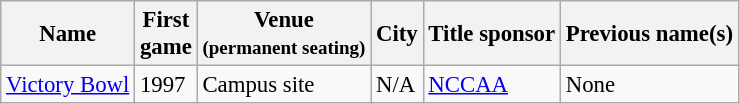<table class="wikitable" style="font-size:95%">
<tr>
<th>Name</th>
<th>First<br>game</th>
<th>Venue<br><small>(permanent seating)</small></th>
<th>City</th>
<th>Title sponsor</th>
<th>Previous name(s)</th>
</tr>
<tr>
<td><a href='#'>Victory Bowl</a></td>
<td>1997</td>
<td>Campus site</td>
<td>N/A</td>
<td><a href='#'>NCCAA</a></td>
<td>None</td>
</tr>
</table>
